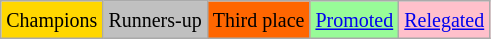<table class="wikitable">
<tr>
<td bgcolor=gold><small>Champions</small></td>
<td bgcolor=silver><small>Runners-up</small></td>
<td bgcolor=ff6600><small>Third place</small></td>
<td bgcolor=palegreen><small><a href='#'>Promoted</a></small></td>
<td bgcolor=pink><small><a href='#'>Relegated</a></small></td>
</tr>
</table>
